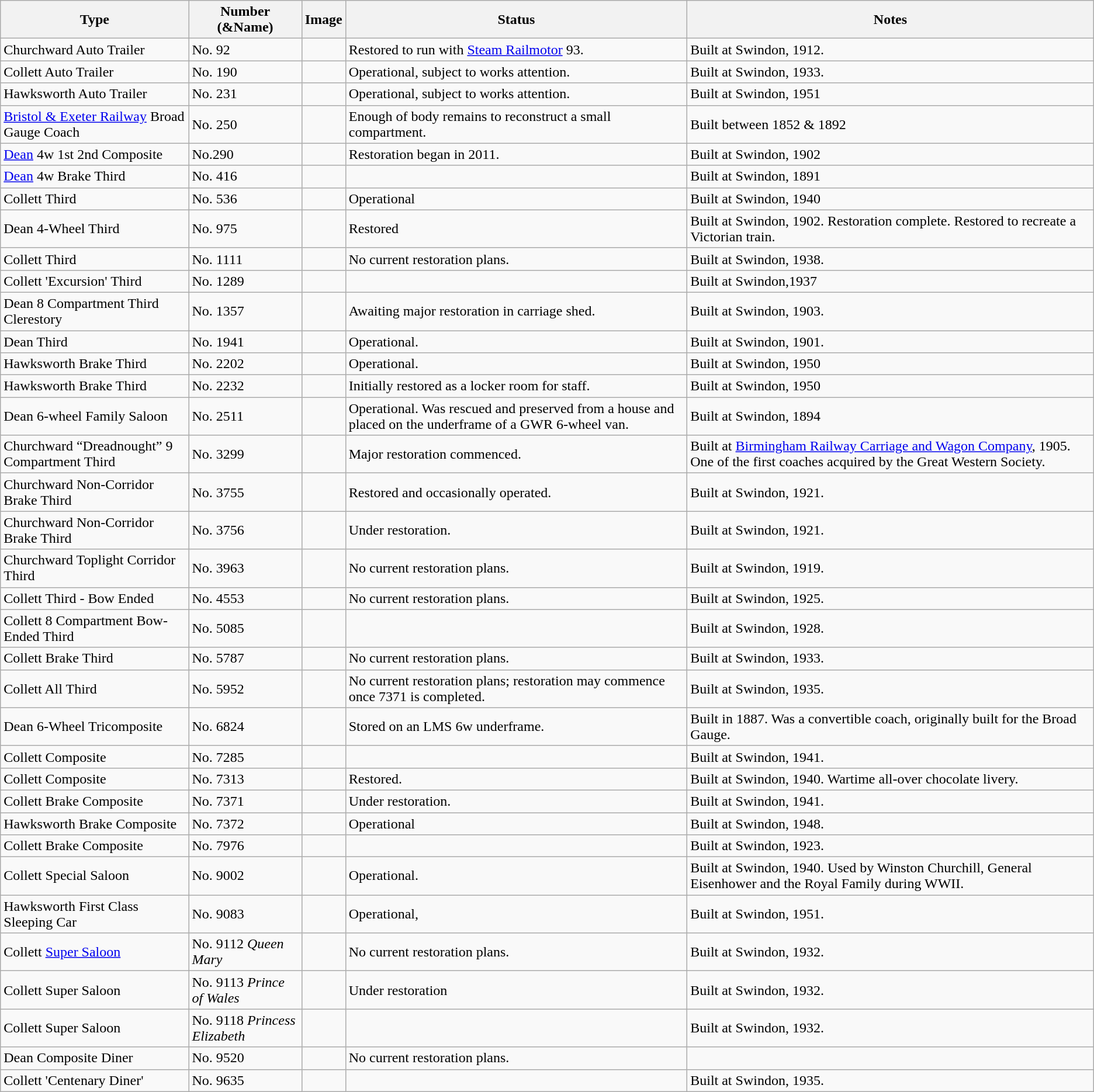<table class="wikitable sortable">
<tr>
<th>Type</th>
<th>Number (&Name)</th>
<th class="unsortable">Image</th>
<th>Status</th>
<th>Notes</th>
</tr>
<tr>
<td>Churchward Auto Trailer</td>
<td>No. 92</td>
<td></td>
<td>Restored to run with <a href='#'>Steam Railmotor</a> 93.</td>
<td>Built at Swindon, 1912.</td>
</tr>
<tr>
<td>Collett Auto Trailer</td>
<td>No. 190</td>
<td></td>
<td>Operational, subject to works attention.</td>
<td>Built at Swindon, 1933.</td>
</tr>
<tr>
<td>Hawksworth Auto Trailer</td>
<td>No. 231</td>
<td></td>
<td>Operational, subject to works attention.</td>
<td>Built at Swindon, 1951</td>
</tr>
<tr>
<td><a href='#'>Bristol & Exeter Railway</a> Broad Gauge Coach</td>
<td>No. 250</td>
<td></td>
<td>Enough of body remains to reconstruct a small compartment.</td>
<td>Built between 1852 & 1892</td>
</tr>
<tr>
<td><a href='#'>Dean</a> 4w 1st 2nd Composite</td>
<td>No.290</td>
<td></td>
<td>Restoration began in 2011.</td>
<td>Built at Swindon, 1902</td>
</tr>
<tr>
<td><a href='#'>Dean</a> 4w Brake Third</td>
<td>No. 416</td>
<td></td>
<td></td>
<td>Built at Swindon, 1891</td>
</tr>
<tr>
<td>Collett Third</td>
<td>No. 536</td>
<td></td>
<td>Operational</td>
<td>Built at Swindon, 1940</td>
</tr>
<tr>
<td>Dean 4-Wheel Third</td>
<td>No. 975</td>
<td></td>
<td>Restored</td>
<td>Built at Swindon, 1902. Restoration complete. Restored to recreate a Victorian train.</td>
</tr>
<tr>
<td>Collett Third</td>
<td>No. 1111</td>
<td></td>
<td>No current restoration plans.</td>
<td>Built at Swindon, 1938.</td>
</tr>
<tr>
<td>Collett 'Excursion' Third</td>
<td>No. 1289</td>
<td></td>
<td></td>
<td>Built at Swindon,1937</td>
</tr>
<tr>
<td>Dean 8 Compartment Third Clerestory</td>
<td>No. 1357</td>
<td></td>
<td>Awaiting major restoration in carriage shed.</td>
<td>Built at Swindon, 1903.</td>
</tr>
<tr>
<td>Dean Third</td>
<td>No. 1941</td>
<td></td>
<td>Operational.</td>
<td>Built at Swindon, 1901.</td>
</tr>
<tr>
<td>Hawksworth Brake Third</td>
<td>No. 2202</td>
<td></td>
<td>Operational.</td>
<td>Built at Swindon, 1950</td>
</tr>
<tr>
<td>Hawksworth Brake Third</td>
<td>No. 2232</td>
<td></td>
<td>Initially restored as a locker room for staff.</td>
<td>Built at Swindon, 1950</td>
</tr>
<tr>
<td>Dean 6-wheel Family Saloon</td>
<td>No. 2511</td>
<td></td>
<td>Operational. Was rescued and preserved from a house and placed on the underframe of a GWR  6-wheel van.</td>
<td>Built at Swindon, 1894</td>
</tr>
<tr>
<td>Churchward “Dreadnought” 9 Compartment Third</td>
<td>No. 3299</td>
<td></td>
<td>Major restoration commenced.</td>
<td>Built at <a href='#'>Birmingham Railway Carriage and Wagon Company</a>, 1905. One of the first coaches acquired by the Great Western Society.</td>
</tr>
<tr>
<td>Churchward Non-Corridor Brake Third</td>
<td>No. 3755</td>
<td></td>
<td>Restored and occasionally operated.</td>
<td>Built at Swindon, 1921.</td>
</tr>
<tr>
<td>Churchward Non-Corridor Brake Third</td>
<td>No. 3756</td>
<td></td>
<td>Under restoration.</td>
<td>Built at Swindon, 1921.</td>
</tr>
<tr>
<td>Churchward Toplight Corridor Third</td>
<td>No. 3963</td>
<td></td>
<td>No current restoration plans.</td>
<td>Built at Swindon, 1919.</td>
</tr>
<tr>
<td>Collett Third - Bow Ended</td>
<td>No. 4553</td>
<td></td>
<td>No current restoration plans.</td>
<td>Built at Swindon, 1925.</td>
</tr>
<tr>
<td>Collett 8 Compartment Bow-Ended Third</td>
<td>No. 5085</td>
<td></td>
<td></td>
<td>Built at Swindon, 1928.</td>
</tr>
<tr>
<td>Collett Brake Third</td>
<td>No. 5787</td>
<td></td>
<td>No current restoration plans.</td>
<td>Built at Swindon, 1933.</td>
</tr>
<tr>
<td>Collett All Third</td>
<td>No. 5952</td>
<td></td>
<td>No current restoration plans; restoration may commence once 7371 is completed.</td>
<td>Built at Swindon, 1935.</td>
</tr>
<tr>
<td>Dean 6-Wheel Tricomposite</td>
<td>No. 6824</td>
<td></td>
<td>Stored on an LMS 6w underframe.</td>
<td>Built in 1887. Was a convertible coach, originally built for the Broad Gauge.</td>
</tr>
<tr>
<td>Collett Composite</td>
<td>No. 7285</td>
<td></td>
<td></td>
<td>Built at Swindon, 1941.</td>
</tr>
<tr>
<td>Collett Composite</td>
<td>No. 7313</td>
<td></td>
<td>Restored.</td>
<td>Built at Swindon, 1940. Wartime all-over chocolate livery.</td>
</tr>
<tr>
<td>Collett Brake Composite</td>
<td>No. 7371</td>
<td></td>
<td>Under restoration.</td>
<td>Built at Swindon, 1941.</td>
</tr>
<tr>
<td>Hawksworth Brake Composite</td>
<td>No. 7372</td>
<td></td>
<td>Operational</td>
<td>Built at Swindon, 1948.</td>
</tr>
<tr>
<td>Collett Brake Composite</td>
<td>No. 7976</td>
<td></td>
<td></td>
<td>Built at Swindon, 1923.</td>
</tr>
<tr>
<td>Collett Special Saloon</td>
<td>No. 9002</td>
<td></td>
<td>Operational.</td>
<td>Built at Swindon, 1940. Used by Winston Churchill, General Eisenhower and the Royal Family during WWII.</td>
</tr>
<tr>
<td>Hawksworth First Class Sleeping Car</td>
<td>No. 9083</td>
<td></td>
<td>Operational,</td>
<td>Built at Swindon, 1951.</td>
</tr>
<tr>
<td>Collett <a href='#'>Super Saloon</a></td>
<td>No. 9112 <em>Queen Mary</em></td>
<td></td>
<td>No current restoration plans.</td>
<td>Built at Swindon, 1932.</td>
</tr>
<tr>
<td>Collett Super Saloon</td>
<td>No. 9113 <em>Prince of Wales</em></td>
<td></td>
<td>Under restoration</td>
<td>Built at Swindon, 1932.</td>
</tr>
<tr>
<td>Collett Super Saloon</td>
<td>No. 9118 <em>Princess Elizabeth</em></td>
<td></td>
<td></td>
<td>Built at Swindon, 1932.</td>
</tr>
<tr>
<td>Dean Composite Diner</td>
<td>No. 9520</td>
<td></td>
<td>No current restoration plans.</td>
</tr>
<tr>
<td>Collett 'Centenary Diner'</td>
<td>No. 9635</td>
<td></td>
<td></td>
<td>Built at Swindon, 1935.</td>
</tr>
</table>
